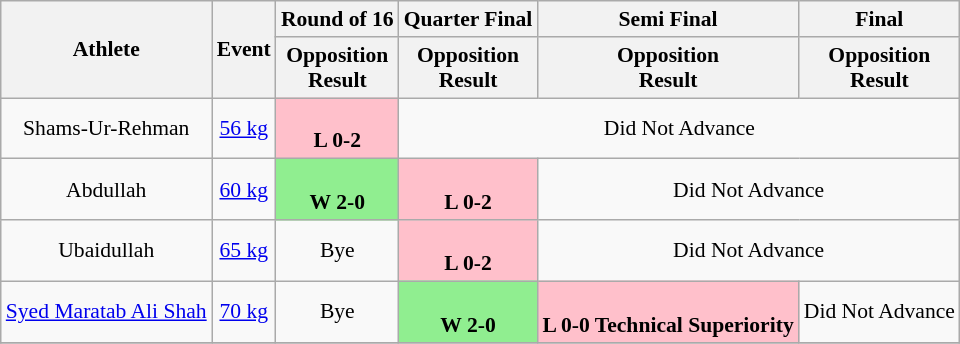<table class=wikitable style="text-align:center; font-size:90%">
<tr>
<th rowspan=2>Athlete</th>
<th rowspan=2>Event</th>
<th>Round of 16</th>
<th>Quarter Final</th>
<th>Semi Final</th>
<th>Final</th>
</tr>
<tr>
<th>Opposition<br>Result</th>
<th>Opposition<br>Result</th>
<th>Opposition<br>Result</th>
<th>Opposition<br>Result</th>
</tr>
<tr>
<td>Shams-Ur-Rehman</td>
<td><a href='#'>56 kg</a></td>
<td style="text-align:center; background:pink;"><br><strong>L 0-2</strong></td>
<td colspan="3">Did Not Advance</td>
</tr>
<tr>
<td>Abdullah</td>
<td><a href='#'>60 kg</a></td>
<td style="text-align:center; background:lightgreen;"><br><strong>W 2-0</strong></td>
<td style="text-align:center; background:pink;"><br><strong>L 0-2</strong></td>
<td colspan="2">Did Not Advance</td>
</tr>
<tr>
<td>Ubaidullah</td>
<td><a href='#'>65 kg</a></td>
<td>Bye</td>
<td style="text-align:center; background:pink;"><br><strong>L 0-2</strong></td>
<td colspan="2">Did Not Advance</td>
</tr>
<tr>
<td><a href='#'>Syed Maratab Ali Shah</a></td>
<td><a href='#'>70 kg</a></td>
<td>Bye</td>
<td style="text-align:center; background:lightgreen;"><br><strong>W 2-0</strong></td>
<td style="text-align:center; background:pink;"><br><strong>L 0-0 Technical Superiority</strong></td>
<td>Did Not Advance</td>
</tr>
<tr>
</tr>
</table>
